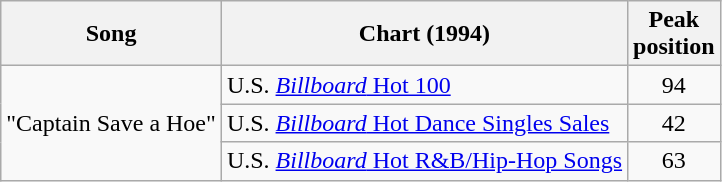<table class="wikitable">
<tr>
<th align="left">Song</th>
<th align="left">Chart (1994)</th>
<th align="center">Peak<br>position</th>
</tr>
<tr>
<td rowspan="3">"Captain Save a Hoe"</td>
<td align="left">U.S. <a href='#'><em>Billboard</em> Hot 100</a></td>
<td align="center">94</td>
</tr>
<tr>
<td align="left">U.S. <a href='#'><em>Billboard</em> Hot Dance Singles Sales</a></td>
<td align="center">42</td>
</tr>
<tr>
<td align="left">U.S. <a href='#'><em>Billboard</em> Hot R&B/Hip-Hop Songs</a></td>
<td align="center">63</td>
</tr>
</table>
